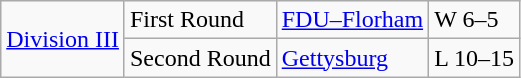<table class="wikitable">
<tr>
<td rowspan="5"><a href='#'>Division III</a></td>
<td>First Round</td>
<td><a href='#'>FDU–Florham</a></td>
<td>W 6–5</td>
</tr>
<tr>
<td>Second Round</td>
<td><a href='#'>Gettysburg</a></td>
<td>L 10–15</td>
</tr>
</table>
